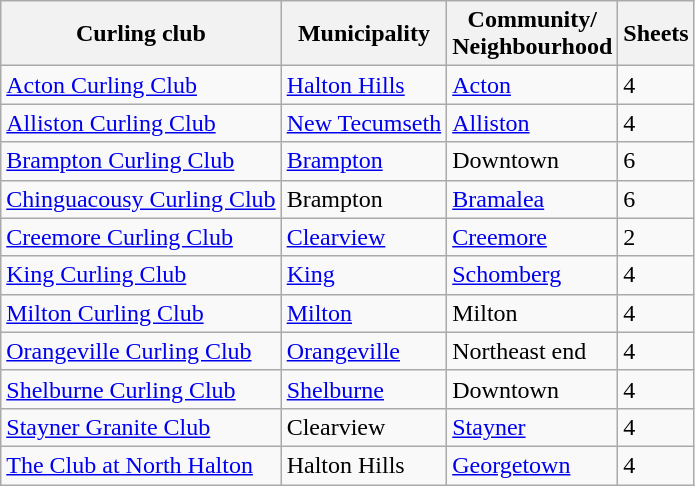<table class="wikitable">
<tr>
<th>Curling club</th>
<th>Municipality</th>
<th>Community/<br>Neighbourhood</th>
<th>Sheets</th>
</tr>
<tr>
<td><a href='#'>Acton Curling Club</a></td>
<td><a href='#'>Halton Hills</a></td>
<td><a href='#'>Acton</a></td>
<td>4</td>
</tr>
<tr>
<td><a href='#'>Alliston Curling Club</a></td>
<td><a href='#'>New Tecumseth</a></td>
<td><a href='#'>Alliston</a></td>
<td>4</td>
</tr>
<tr>
<td><a href='#'>Brampton Curling Club</a></td>
<td><a href='#'>Brampton</a></td>
<td>Downtown</td>
<td>6</td>
</tr>
<tr>
<td><a href='#'>Chinguacousy Curling Club</a></td>
<td>Brampton</td>
<td><a href='#'>Bramalea</a></td>
<td>6</td>
</tr>
<tr>
<td><a href='#'>Creemore Curling Club</a></td>
<td><a href='#'>Clearview</a></td>
<td><a href='#'>Creemore</a></td>
<td>2</td>
</tr>
<tr>
<td><a href='#'>King Curling Club</a></td>
<td><a href='#'>King</a></td>
<td><a href='#'>Schomberg</a></td>
<td>4</td>
</tr>
<tr>
<td><a href='#'>Milton Curling Club</a></td>
<td><a href='#'>Milton</a></td>
<td>Milton</td>
<td>4</td>
</tr>
<tr>
<td><a href='#'>Orangeville Curling Club</a></td>
<td><a href='#'>Orangeville</a></td>
<td>Northeast end</td>
<td>4</td>
</tr>
<tr>
<td><a href='#'>Shelburne Curling Club</a></td>
<td><a href='#'>Shelburne</a></td>
<td>Downtown</td>
<td>4</td>
</tr>
<tr>
<td><a href='#'>Stayner Granite Club</a></td>
<td>Clearview</td>
<td><a href='#'>Stayner</a></td>
<td>4</td>
</tr>
<tr>
<td><a href='#'>The Club at North Halton</a></td>
<td>Halton Hills</td>
<td><a href='#'>Georgetown</a></td>
<td>4</td>
</tr>
</table>
